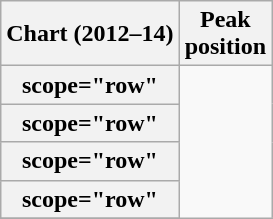<table class="wikitable sortable plainrowheaders" style="text-align:center">
<tr>
<th scope="col">Chart (2012–14)</th>
<th scope="col">Peak<br>position</th>
</tr>
<tr>
<th>scope="row"</th>
</tr>
<tr>
<th>scope="row"</th>
</tr>
<tr>
<th>scope="row"</th>
</tr>
<tr>
<th>scope="row"</th>
</tr>
<tr>
</tr>
</table>
